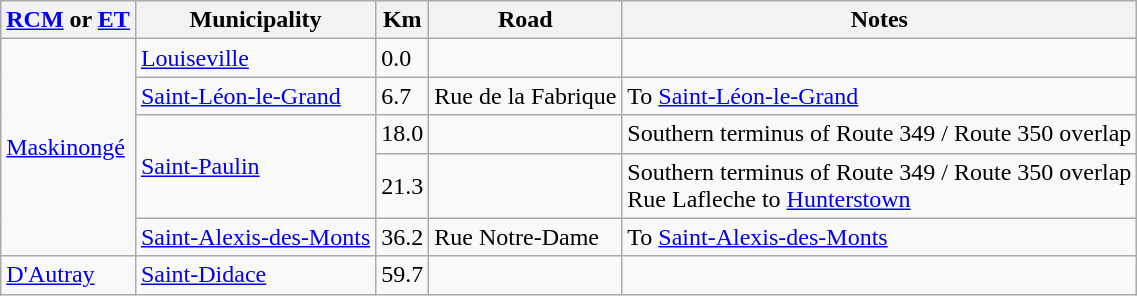<table class=wikitable>
<tr>
<th><a href='#'>RCM</a> or <a href='#'>ET</a></th>
<th>Municipality</th>
<th>Km</th>
<th>Road</th>
<th>Notes</th>
</tr>
<tr>
<td rowspan="5"><a href='#'>Maskinongé</a></td>
<td><a href='#'>Louiseville</a></td>
<td>0.0</td>
<td></td>
<td></td>
</tr>
<tr>
<td><a href='#'>Saint-Léon-le-Grand</a></td>
<td>6.7</td>
<td>Rue de la Fabrique</td>
<td>To <a href='#'>Saint-Léon-le-Grand</a></td>
</tr>
<tr>
<td rowspan="2"><a href='#'>Saint-Paulin</a></td>
<td>18.0</td>
<td></td>
<td>Southern terminus of Route 349 / Route 350 overlap</td>
</tr>
<tr>
<td>21.3</td>
<td></td>
<td>Southern terminus of Route 349 / Route 350 overlap<br>Rue Lafleche to <a href='#'>Hunterstown</a></td>
</tr>
<tr>
<td><a href='#'>Saint-Alexis-des-Monts</a></td>
<td>36.2</td>
<td>Rue Notre-Dame</td>
<td>To <a href='#'>Saint-Alexis-des-Monts</a></td>
</tr>
<tr>
<td><a href='#'>D'Autray</a></td>
<td><a href='#'>Saint-Didace</a></td>
<td>59.7</td>
<td></td>
</tr>
</table>
